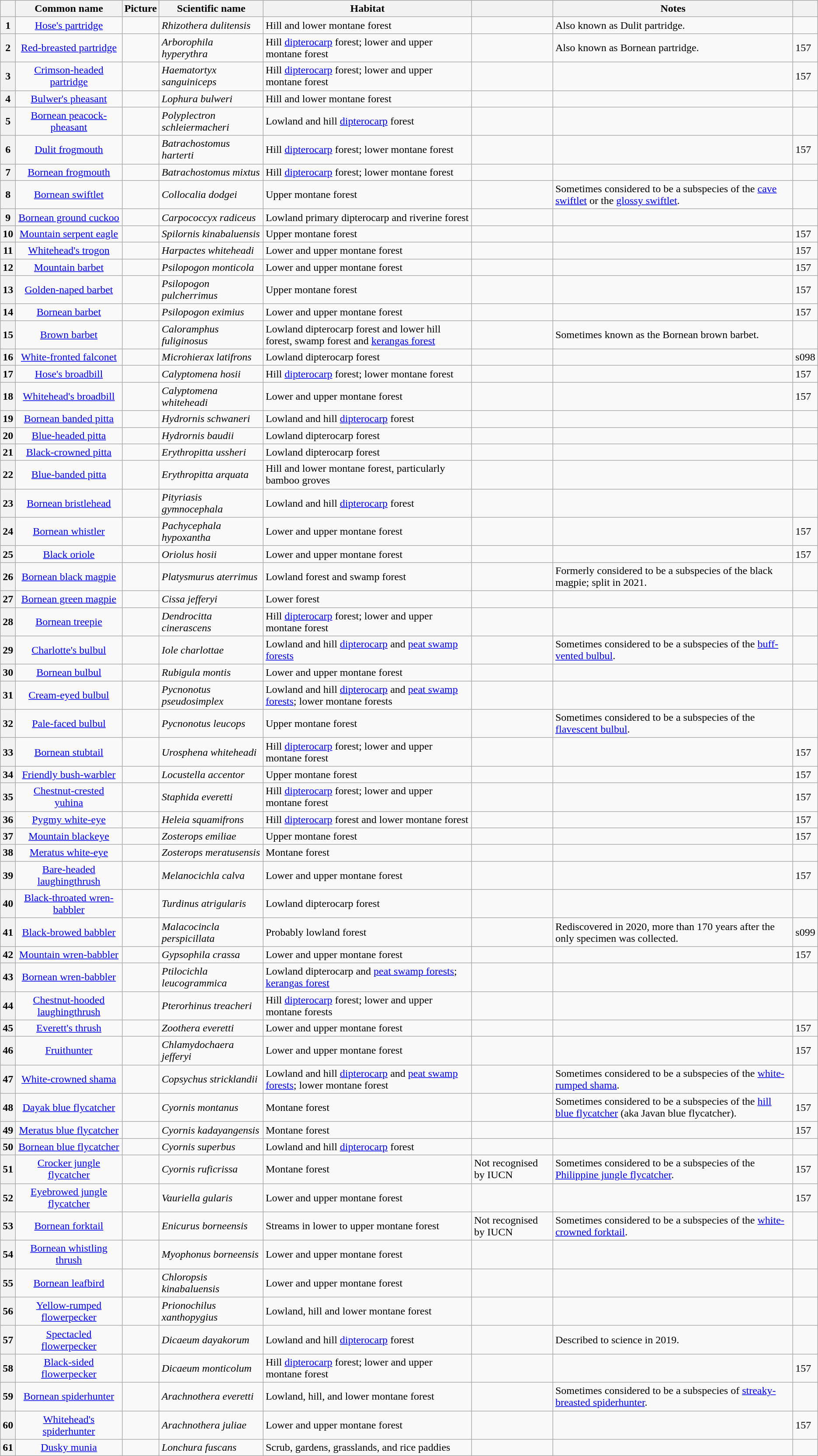<table class="wikitable sortable plainrowheaders">
<tr>
<th scope="col"></th>
<th scope="col">Common name</th>
<th scope="col" class="unsortable">Picture</th>
<th scope="col">Scientific name</th>
<th scope="col">Habitat</th>
<th scope="col"></th>
<th scope="col">Notes</th>
<th scope="col" data-sort-type=text></th>
</tr>
<tr>
<th scope="row" style="text-align: center;">1</th>
<td style="text-align: center;"><a href='#'>Hose's partridge</a></td>
<td></td>
<td><em>Rhizothera dulitensis</em></td>
<td>Hill and lower montane forest</td>
<td data-sort-value=5></td>
<td>Also known as Dulit partridge.</td>
<td></td>
</tr>
<tr>
<th scope="row" style="text-align: center;">2</th>
<td style="text-align: center;"><a href='#'>Red-breasted partridge</a></td>
<td></td>
<td><em>Arborophila hyperythra</em></td>
<td>Hill <a href='#'>dipterocarp</a> forest; lower and upper montane forest</td>
<td data-sort-value=7></td>
<td>Also known as Bornean partridge.</td>
<td>157</td>
</tr>
<tr>
<th scope="row" style="text-align: center;">3</th>
<td style="text-align: center;"><a href='#'>Crimson-headed partridge</a></td>
<td></td>
<td><em>Haematortyx sanguiniceps</em></td>
<td>Hill <a href='#'>dipterocarp</a> forest; lower and upper montane forest</td>
<td data-sort-value=7></td>
<td></td>
<td>157</td>
</tr>
<tr>
<th scope="row" style="text-align: center;">4</th>
<td style="text-align: center;"><a href='#'>Bulwer's pheasant</a></td>
<td></td>
<td><em>Lophura bulweri</em></td>
<td>Hill and lower montane forest</td>
<td data-sort-value=5></td>
<td></td>
<td></td>
</tr>
<tr>
<th scope="row" style="text-align: center;">5</th>
<td style="text-align: center;"><a href='#'>Bornean peacock-pheasant</a></td>
<td></td>
<td><em>Polyplectron schleiermacheri</em></td>
<td>Lowland and hill <a href='#'>dipterocarp</a> forest</td>
<td data-sort-value=4></td>
<td></td>
<td></td>
</tr>
<tr>
<th scope="row" style="text-align: center;">6</th>
<td style="text-align: center;"><a href='#'>Dulit frogmouth</a></td>
<td></td>
<td><em>Batrachostomus harterti</em></td>
<td>Hill <a href='#'>dipterocarp</a> forest; lower montane forest</td>
<td data-sort-value=6></td>
<td></td>
<td>157</td>
</tr>
<tr>
<th scope="row" style="text-align: center;">7</th>
<td style="text-align: center;"><a href='#'>Bornean frogmouth</a></td>
<td></td>
<td><em>Batrachostomus mixtus</em></td>
<td>Hill <a href='#'>dipterocarp</a> forest; lower montane forest</td>
<td data-sort-value=6></td>
<td></td>
<td></td>
</tr>
<tr>
<th scope="row" style="text-align: center;">8</th>
<td style="text-align: center;"><a href='#'>Bornean swiftlet</a></td>
<td></td>
<td><em>Collocalia dodgei</em></td>
<td>Upper montane forest</td>
<td data-sort-value=7></td>
<td>Sometimes considered to be a subspecies of the <a href='#'>cave swiftlet</a> or the <a href='#'>glossy swiftlet</a>.</td>
<td></td>
</tr>
<tr>
<th scope="row" style="text-align: center;">9</th>
<td style="text-align: center;"><a href='#'>Bornean ground cuckoo</a></td>
<td></td>
<td><em>Carpococcyx radiceus</em></td>
<td>Lowland primary dipterocarp and riverine forest</td>
<td data-sort-value=6></td>
<td></td>
<td></td>
</tr>
<tr>
<th scope="row" style="text-align: center;">10</th>
<td style="text-align: center;"><a href='#'>Mountain serpent eagle</a></td>
<td></td>
<td><em>Spilornis kinabaluensis</em></td>
<td>Upper montane forest</td>
<td data-sort-value=5></td>
<td></td>
<td>157</td>
</tr>
<tr>
<th scope="row" style="text-align: center;">11</th>
<td style="text-align: center;"><a href='#'>Whitehead's trogon</a></td>
<td></td>
<td><em>Harpactes whiteheadi</em></td>
<td>Lower and upper montane forest</td>
<td data-sort-value=6></td>
<td></td>
<td>157</td>
</tr>
<tr>
<th scope="row" style="text-align: center;">12</th>
<td style="text-align: center;"><a href='#'>Mountain barbet</a></td>
<td></td>
<td><em>Psilopogon monticola</em></td>
<td>Lower and upper montane forest</td>
<td data-sort-value=7></td>
<td></td>
<td>157</td>
</tr>
<tr>
<th scope="row" style="text-align: center;">13</th>
<td style="text-align: center;"><a href='#'>Golden-naped barbet</a></td>
<td></td>
<td><em>Psilopogon pulcherrimus</em></td>
<td>Upper montane forest</td>
<td data-sort-value=7></td>
<td></td>
<td>157</td>
</tr>
<tr>
<th scope="row" style="text-align: center;">14</th>
<td style="text-align: center;"><a href='#'>Bornean barbet</a></td>
<td></td>
<td><em>Psilopogon eximius</em></td>
<td>Lower and upper montane forest</td>
<td data-sort-value=7></td>
<td></td>
<td>157</td>
</tr>
<tr>
<th scope="row" style="text-align: center;">15</th>
<td style="text-align: center;"><a href='#'>Brown barbet</a></td>
<td></td>
<td><em>Caloramphus fuliginosus</em></td>
<td>Lowland dipterocarp forest and lower hill forest, swamp forest and <a href='#'>kerangas forest</a></td>
<td data-sort-value=7></td>
<td>Sometimes known as the Bornean brown barbet.</td>
<td></td>
</tr>
<tr>
<th scope="row" style="text-align: center;">16</th>
<td style="text-align: center;"><a href='#'>White-fronted falconet</a></td>
<td></td>
<td><em>Microhierax latifrons</em></td>
<td>Lowland dipterocarp forest</td>
<td data-sort-value=6></td>
<td></td>
<td>s098</td>
</tr>
<tr>
<th scope="row" style="text-align: center;">17</th>
<td style="text-align: center;"><a href='#'>Hose's broadbill</a></td>
<td></td>
<td><em>Calyptomena hosii</em></td>
<td>Hill <a href='#'>dipterocarp</a> forest; lower montane forest</td>
<td data-sort-value=6></td>
<td></td>
<td>157</td>
</tr>
<tr>
<th scope="row" style="text-align: center;">18</th>
<td style="text-align: center;"><a href='#'>Whitehead's broadbill</a></td>
<td></td>
<td><em>Calyptomena whiteheadi</em></td>
<td>Lower and upper montane forest</td>
<td data-sort-value=7></td>
<td></td>
<td>157</td>
</tr>
<tr>
<th scope="row" style="text-align: center;">19</th>
<td style="text-align: center;"><a href='#'>Bornean banded pitta</a></td>
<td></td>
<td><em>Hydrornis schwaneri</em></td>
<td>Lowland and hill <a href='#'>dipterocarp</a> forest</td>
<td data-sort-value=7></td>
<td></td>
<td></td>
</tr>
<tr>
<th scope="row" style="text-align: center;">20</th>
<td style="text-align: center;"><a href='#'>Blue-headed pitta</a></td>
<td></td>
<td><em>Hydrornis baudii</em></td>
<td>Lowland dipterocarp forest</td>
<td data-sort-value=5></td>
<td></td>
<td></td>
</tr>
<tr>
<th scope="row" style="text-align: center;">21</th>
<td style="text-align: center;"><a href='#'>Black-crowned pitta</a></td>
<td></td>
<td><em>Erythropitta ussheri</em></td>
<td>Lowland dipterocarp forest</td>
<td data-sort-value=6></td>
<td></td>
<td></td>
</tr>
<tr>
<th scope="row" style="text-align: center;">22</th>
<td style="text-align: center;"><a href='#'>Blue-banded pitta</a></td>
<td></td>
<td><em>Erythropitta arquata</em></td>
<td>Hill and lower montane forest, particularly bamboo groves</td>
<td data-sort-value=7></td>
<td></td>
<td></td>
</tr>
<tr>
<th scope="row" style="text-align: center;">23</th>
<td style="text-align: center;"><a href='#'>Bornean bristlehead</a></td>
<td></td>
<td><em>Pityriasis gymnocephala</em></td>
<td>Lowland and hill <a href='#'>dipterocarp</a> forest</td>
<td data-sort-value=6></td>
<td></td>
<td></td>
</tr>
<tr>
<th scope="row" style="text-align: center;">24</th>
<td style="text-align: center;"><a href='#'>Bornean whistler</a></td>
<td></td>
<td><em>Pachycephala hypoxantha</em></td>
<td>Lower and upper montane forest</td>
<td data-sort-value=7></td>
<td></td>
<td>157</td>
</tr>
<tr>
<th scope="row" style="text-align: center;">25</th>
<td style="text-align: center;"><a href='#'>Black oriole</a></td>
<td></td>
<td><em>Oriolus hosii</em></td>
<td>Lower and upper montane forest</td>
<td data-sort-value=6></td>
<td></td>
<td>157</td>
</tr>
<tr>
<th scope="row" style="text-align: center;">26</th>
<td style="text-align: center;"><a href='#'>Bornean black magpie</a></td>
<td></td>
<td><em>Platysmurus aterrimus</em></td>
<td>Lowland forest and swamp forest </td>
<td data-sort-value=7></td>
<td>Formerly considered to be a subspecies of the black magpie; split in 2021.</td>
<td></td>
</tr>
<tr>
<th scope="row" style="text-align: center;">27</th>
<td style="text-align: center;"><a href='#'>Bornean green magpie</a></td>
<td></td>
<td><em>Cissa jefferyi</em></td>
<td>Lower forest</td>
<td data-sort-value=7></td>
<td></td>
<td></td>
</tr>
<tr>
<th scope="row" style="text-align: center;">28</th>
<td style="text-align: center;"><a href='#'>Bornean treepie</a></td>
<td></td>
<td><em>Dendrocitta cinerascens</em></td>
<td>Hill <a href='#'>dipterocarp</a> forest; lower and upper montane forest</td>
<td data-sort-value=7></td>
<td></td>
<td></td>
</tr>
<tr>
<th scope="row" style="text-align: center;">29</th>
<td style="text-align: center;"><a href='#'>Charlotte's bulbul</a></td>
<td></td>
<td><em>Iole charlottae</em></td>
<td>Lowland and hill <a href='#'>dipterocarp</a> and <a href='#'>peat swamp forests</a></td>
<td data-sort-value=6></td>
<td>Sometimes considered to be a subspecies of the <a href='#'>buff-vented bulbul</a>.</td>
<td></td>
</tr>
<tr>
<th scope="row" style="text-align: center;">30</th>
<td style="text-align: center;"><a href='#'>Bornean bulbul</a></td>
<td></td>
<td><em>Rubigula montis</em></td>
<td>Lower and upper montane forest</td>
<td data-sort-value=7></td>
<td></td>
<td></td>
</tr>
<tr>
<th scope="row" style="text-align: center;">31</th>
<td style="text-align: center;"><a href='#'>Cream-eyed bulbul</a></td>
<td></td>
<td><em>Pycnonotus pseudosimplex</em></td>
<td>Lowland and hill <a href='#'>dipterocarp</a> and <a href='#'>peat swamp forests</a>; lower montane forests</td>
<td data-sort-value=7></td>
<td></td>
<td></td>
</tr>
<tr>
<th scope="row" style="text-align: center;">32</th>
<td style="text-align: center;"><a href='#'>Pale-faced bulbul</a></td>
<td></td>
<td><em>Pycnonotus leucops</em></td>
<td>Upper montane forest</td>
<td data-sort-value=7></td>
<td>Sometimes considered to be a subspecies of the <a href='#'>flavescent bulbul</a>.</td>
<td></td>
</tr>
<tr>
<th scope="row" style="text-align: center;">33</th>
<td style="text-align: center;"><a href='#'>Bornean stubtail</a></td>
<td></td>
<td><em>Urosphena whiteheadi</em></td>
<td>Hill <a href='#'>dipterocarp</a> forest; lower and upper montane forest</td>
<td data-sort-value=7></td>
<td></td>
<td>157</td>
</tr>
<tr>
<th scope="row" style="text-align: center;">34</th>
<td style="text-align: center;"><a href='#'>Friendly bush-warbler</a></td>
<td></td>
<td><em>Locustella accentor</em></td>
<td>Upper montane forest</td>
<td data-sort-value=7></td>
<td></td>
<td>157</td>
</tr>
<tr>
<th scope="row" style="text-align: center;">35</th>
<td style="text-align: center;"><a href='#'>Chestnut-crested yuhina</a></td>
<td></td>
<td><em>Staphida everetti</em></td>
<td>Hill <a href='#'>dipterocarp</a> forest; lower and upper montane forest</td>
<td data-sort-value=7></td>
<td></td>
<td>157</td>
</tr>
<tr>
<th scope="row" style="text-align: center;">36</th>
<td style="text-align: center;"><a href='#'>Pygmy white-eye</a></td>
<td></td>
<td><em>Heleia squamifrons</em></td>
<td>Hill <a href='#'>dipterocarp</a> forest and lower montane forest</td>
<td data-sort-value=7></td>
<td></td>
<td>157</td>
</tr>
<tr>
<th scope="row" style="text-align: center;">37</th>
<td style="text-align: center;"><a href='#'>Mountain blackeye</a></td>
<td></td>
<td><em>Zosterops emiliae</em></td>
<td>Upper montane forest</td>
<td data-sort-value=7></td>
<td></td>
<td>157</td>
</tr>
<tr>
<th scope="row" style="text-align: center;">38</th>
<td style="text-align: center;"><a href='#'>Meratus white-eye</a></td>
<td></td>
<td><em>Zosterops meratusensis</em></td>
<td>Montane forest</td>
<td data-sort-value=7></td>
<td></td>
<td></td>
</tr>
<tr>
<th scope="row" style="text-align: center;">39</th>
<td style="text-align: center;"><a href='#'>Bare-headed laughingthrush</a></td>
<td></td>
<td><em>Melanocichla calva</em></td>
<td>Lower and upper montane forest</td>
<td data-sort-value=7></td>
<td></td>
<td>157</td>
</tr>
<tr>
<th scope="row" style="text-align: center;">40</th>
<td style="text-align: center;"><a href='#'>Black-throated wren-babbler</a></td>
<td></td>
<td><em>Turdinus atrigularis</em></td>
<td>Lowland dipterocarp forest</td>
<td data-sort-value=6></td>
<td></td>
<td></td>
</tr>
<tr>
<th scope="row" style="text-align: center;">41</th>
<td style="text-align: center;"><a href='#'>Black-browed babbler</a></td>
<td></td>
<td><em>Malacocincla perspicillata</em></td>
<td>Probably lowland forest</td>
<td data-sort-value=8></td>
<td>Rediscovered in 2020, more than 170 years after the only specimen was collected.</td>
<td>s099</td>
</tr>
<tr>
<th scope="row" style="text-align: center;">42</th>
<td style="text-align: center;"><a href='#'>Mountain wren-babbler</a></td>
<td></td>
<td><em>Gypsophila crassa</em></td>
<td>Lower and upper montane forest</td>
<td data-sort-value=7></td>
<td></td>
<td>157</td>
</tr>
<tr>
<th scope="row" style="text-align: center;">43</th>
<td style="text-align: center;"><a href='#'>Bornean wren-babbler</a></td>
<td></td>
<td><em>Ptilocichla leucogrammica</em></td>
<td>Lowland dipterocarp and <a href='#'>peat swamp forests</a>; <a href='#'>kerangas forest</a></td>
<td data-sort-value=5></td>
<td></td>
<td></td>
</tr>
<tr>
<th scope="row" style="text-align: center;">44</th>
<td style="text-align: center;"><a href='#'>Chestnut-hooded laughingthrush</a></td>
<td></td>
<td><em>Pterorhinus treacheri</em></td>
<td>Hill <a href='#'>dipterocarp</a> forest; lower and upper montane forests</td>
<td data-sort-value=7></td>
<td></td>
<td></td>
</tr>
<tr>
<th scope="row" style="text-align: center;">45</th>
<td style="text-align: center;"><a href='#'>Everett's thrush</a></td>
<td></td>
<td><em>Zoothera everetti</em></td>
<td>Lower and upper montane forest</td>
<td data-sort-value=6></td>
<td></td>
<td>157</td>
</tr>
<tr>
<th scope="row" style="text-align: center;">46</th>
<td style="text-align: center;"><a href='#'>Fruithunter</a></td>
<td></td>
<td><em>Chlamydochaera jefferyi</em></td>
<td>Lower and upper montane forest</td>
<td data-sort-value=7></td>
<td></td>
<td>157</td>
</tr>
<tr>
<th scope="row" style="text-align: center;">47</th>
<td style="text-align: center;"><a href='#'>White-crowned shama</a></td>
<td></td>
<td><em>Copsychus stricklandii</em></td>
<td>Lowland and hill <a href='#'>dipterocarp</a> and <a href='#'>peat swamp forests</a>; lower montane forest</td>
<td data-sort-value=7></td>
<td>Sometimes considered to be a subspecies of the <a href='#'>white-rumped shama</a>.</td>
<td></td>
</tr>
<tr>
<th scope="row" style="text-align: center;">48</th>
<td style="text-align: center;"><a href='#'>Dayak blue flycatcher</a></td>
<td></td>
<td><em>Cyornis montanus</em></td>
<td>Montane forest</td>
<td data-sort-value=7></td>
<td>Sometimes considered to be a subspecies of the <a href='#'>hill blue flycatcher</a> (aka Javan blue flycatcher).</td>
<td>157</td>
</tr>
<tr>
<th scope="row" style="text-align: center;">49</th>
<td style="text-align: center;"><a href='#'>Meratus blue flycatcher</a></td>
<td></td>
<td><em>Cyornis kadayangensis</em></td>
<td>Montane forest</td>
<td data-sort-value=7></td>
<td></td>
<td>157</td>
</tr>
<tr>
<th scope="row" style="text-align: center;">50</th>
<td style="text-align: center;"><a href='#'>Bornean blue flycatcher</a></td>
<td></td>
<td><em>Cyornis superbus</em></td>
<td>Lowland and hill <a href='#'>dipterocarp</a> forest</td>
<td data-sort-value=7></td>
<td></td>
<td></td>
</tr>
<tr>
<th scope="row" style="text-align: center;">51</th>
<td style="text-align: center;"><a href='#'>Crocker jungle flycatcher</a></td>
<td></td>
<td><em>Cyornis ruficrissa</em></td>
<td>Montane forest</td>
<td data-sort-value=9>Not recognised by IUCN</td>
<td>Sometimes considered to be a subspecies of the <a href='#'>Philippine jungle flycatcher</a>.</td>
<td>157</td>
</tr>
<tr>
<th scope="row" style="text-align: center;">52</th>
<td style="text-align: center;"><a href='#'>Eyebrowed jungle flycatcher</a></td>
<td></td>
<td><em>Vauriella gularis</em></td>
<td>Lower and upper montane forest</td>
<td data-sort-value=7></td>
<td></td>
<td>157</td>
</tr>
<tr>
<th scope="row" style="text-align: center;">53</th>
<td style="text-align: center;"><a href='#'>Bornean forktail</a></td>
<td></td>
<td><em>Enicurus borneensis</em></td>
<td>Streams in lower to upper montane forest</td>
<td data-sort-value=9>Not recognised by IUCN</td>
<td>Sometimes considered to be a subspecies of the <a href='#'>white-crowned forktail</a>.</td>
<td></td>
</tr>
<tr>
<th scope="row" style="text-align: center;">54</th>
<td style="text-align: center;"><a href='#'>Bornean whistling thrush</a></td>
<td></td>
<td><em>Myophonus borneensis</em></td>
<td>Lower and upper montane forest</td>
<td data-sort-value=7></td>
<td></td>
<td></td>
</tr>
<tr>
<th scope="row" style="text-align: center;">55</th>
<td style="text-align: center;"><a href='#'>Bornean leafbird</a></td>
<td></td>
<td><em>Chloropsis kinabaluensis</em></td>
<td>Lower and upper montane forest</td>
<td data-sort-value=7></td>
<td></td>
<td></td>
</tr>
<tr>
<th scope="row" style="text-align: center;">56</th>
<td style="text-align: center;"><a href='#'>Yellow-rumped flowerpecker</a></td>
<td></td>
<td><em>Prionochilus xanthopygius</em></td>
<td>Lowland, hill and lower montane forest</td>
<td data-sort-value=7></td>
<td></td>
<td></td>
</tr>
<tr>
<th scope="row" style="text-align: center;">57</th>
<td style="text-align: center;"><a href='#'>Spectacled flowerpecker</a></td>
<td></td>
<td><em>Dicaeum dayakorum</em></td>
<td>Lowland and hill <a href='#'>dipterocarp</a> forest</td>
<td data-sort-value=8></td>
<td>Described to science in 2019.</td>
<td></td>
</tr>
<tr>
<th scope="row" style="text-align: center;">58</th>
<td style="text-align: center;"><a href='#'>Black-sided flowerpecker</a></td>
<td></td>
<td><em>Dicaeum monticolum</em></td>
<td>Hill <a href='#'>dipterocarp</a> forest; lower and upper montane forest</td>
<td data-sort-value=7></td>
<td></td>
<td>157</td>
</tr>
<tr>
<th scope="row" style="text-align: center;">59</th>
<td style="text-align: center;"><a href='#'>Bornean spiderhunter</a></td>
<td></td>
<td><em>Arachnothera everetti</em></td>
<td>Lowland, hill, and lower montane forest</td>
<td data-sort-value=7></td>
<td>Sometimes considered to be a subspecies of <a href='#'>streaky-breasted spiderhunter</a>.</td>
<td></td>
</tr>
<tr>
<th scope="row" style="text-align: center;">60</th>
<td style="text-align: center;"><a href='#'>Whitehead's spiderhunter</a></td>
<td></td>
<td><em>Arachnothera juliae</em></td>
<td>Lower and upper montane forest</td>
<td data-sort-value=7></td>
<td></td>
<td>157</td>
</tr>
<tr>
<th scope="row" style="text-align: center;">61</th>
<td style="text-align: center;"><a href='#'>Dusky munia</a></td>
<td></td>
<td><em>Lonchura fuscans</em></td>
<td>Scrub, gardens, grasslands, and rice paddies</td>
<td data-sort-value=7></td>
<td></td>
<td></td>
</tr>
</table>
